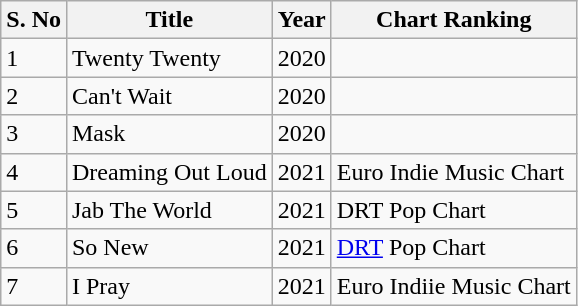<table class="wikitable">
<tr>
<th>S. No</th>
<th>Title</th>
<th>Year</th>
<th>Chart Ranking</th>
</tr>
<tr>
<td>1</td>
<td>Twenty Twenty</td>
<td>2020</td>
<td></td>
</tr>
<tr>
<td>2</td>
<td>Can't Wait</td>
<td>2020</td>
<td></td>
</tr>
<tr>
<td>3</td>
<td>Mask</td>
<td>2020</td>
<td></td>
</tr>
<tr>
<td>4</td>
<td>Dreaming Out Loud</td>
<td>2021</td>
<td>Euro Indie Music Chart</td>
</tr>
<tr>
<td>5</td>
<td>Jab The World</td>
<td>2021</td>
<td>DRT Pop Chart</td>
</tr>
<tr>
<td>6</td>
<td>So New</td>
<td>2021</td>
<td><a href='#'>DRT</a> Pop Chart</td>
</tr>
<tr>
<td>7</td>
<td>I Pray</td>
<td>2021</td>
<td>Euro Indiie Music Chart</td>
</tr>
</table>
